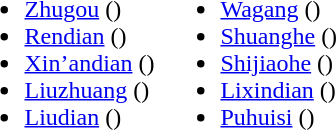<table>
<tr>
<td valign="top"><br><ul><li><a href='#'>Zhugou</a> ()</li><li><a href='#'>Rendian</a> ()</li><li><a href='#'>Xin’andian</a> ()</li><li><a href='#'>Liuzhuang</a> ()</li><li><a href='#'>Liudian</a> ()</li></ul></td>
<td valign="top"><br><ul><li><a href='#'>Wagang</a> ()</li><li><a href='#'>Shuanghe</a> ()</li><li><a href='#'>Shijiaohe</a> ()</li><li><a href='#'>Lixindian</a> ()</li><li><a href='#'>Puhuisi</a> ()</li></ul></td>
</tr>
</table>
